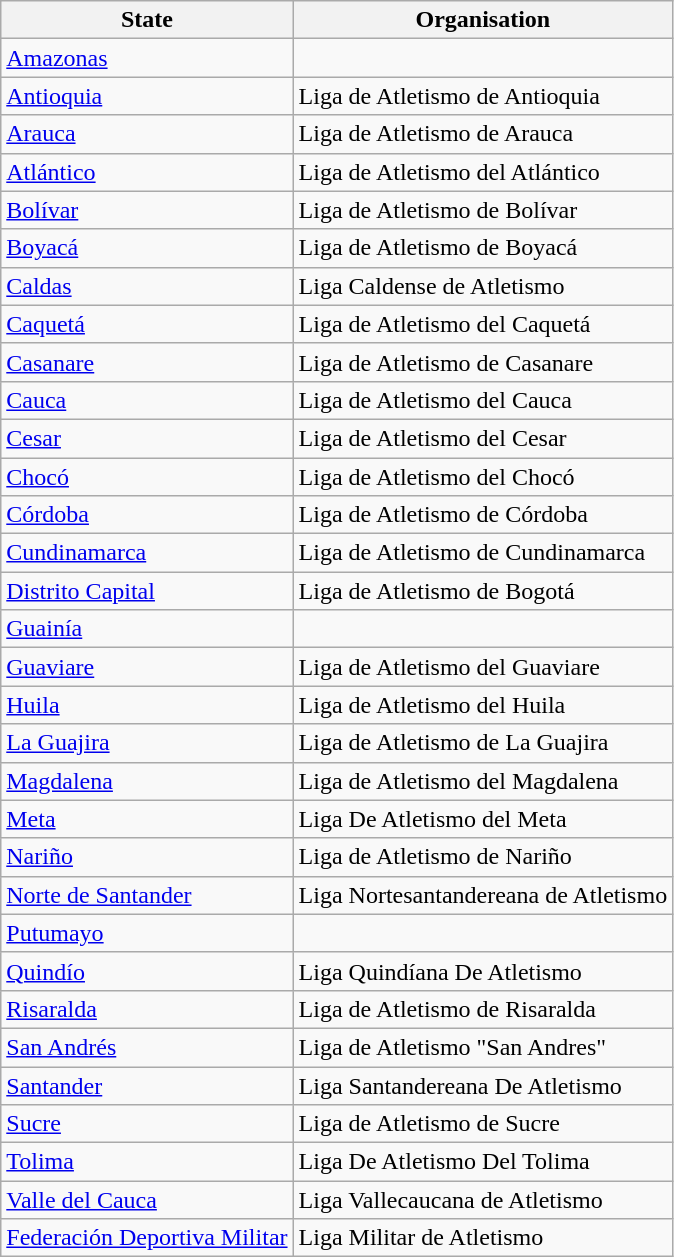<table class=wikitable>
<tr>
<th>State</th>
<th>Organisation</th>
</tr>
<tr>
<td> <a href='#'>Amazonas</a></td>
<td></td>
</tr>
<tr>
<td> <a href='#'>Antioquia</a></td>
<td>Liga de Atletismo de Antioquia</td>
</tr>
<tr>
<td> <a href='#'>Arauca</a></td>
<td>Liga de Atletismo de Arauca</td>
</tr>
<tr>
<td> <a href='#'>Atlántico</a></td>
<td>Liga de Atletismo del Atlántico</td>
</tr>
<tr>
<td> <a href='#'>Bolívar</a></td>
<td>Liga de Atletismo de Bolívar</td>
</tr>
<tr>
<td> <a href='#'>Boyacá</a></td>
<td>Liga de Atletismo de Boyacá</td>
</tr>
<tr>
<td> <a href='#'>Caldas</a></td>
<td>Liga Caldense de Atletismo</td>
</tr>
<tr>
<td> <a href='#'>Caquetá</a></td>
<td>Liga de Atletismo del Caquetá</td>
</tr>
<tr>
<td> <a href='#'>Casanare</a></td>
<td>Liga de Atletismo de Casanare</td>
</tr>
<tr>
<td> <a href='#'>Cauca</a></td>
<td>Liga de Atletismo del Cauca</td>
</tr>
<tr>
<td> <a href='#'>Cesar</a></td>
<td>Liga de Atletismo del Cesar</td>
</tr>
<tr>
<td> <a href='#'>Chocó</a></td>
<td>Liga de Atletismo del Chocó</td>
</tr>
<tr>
<td> <a href='#'>Córdoba</a></td>
<td>Liga de Atletismo de Córdoba</td>
</tr>
<tr>
<td> <a href='#'>Cundinamarca</a></td>
<td>Liga de Atletismo de Cundinamarca</td>
</tr>
<tr>
<td> <a href='#'>Distrito Capital</a></td>
<td>Liga de Atletismo de Bogotá</td>
</tr>
<tr>
<td> <a href='#'>Guainía</a></td>
<td></td>
</tr>
<tr>
<td> <a href='#'>Guaviare</a></td>
<td>Liga de Atletismo del Guaviare</td>
</tr>
<tr>
<td> <a href='#'>Huila</a></td>
<td>Liga de Atletismo del Huila</td>
</tr>
<tr>
<td> <a href='#'>La Guajira</a></td>
<td>Liga de Atletismo de La Guajira</td>
</tr>
<tr>
<td> <a href='#'>Magdalena</a></td>
<td>Liga de Atletismo del Magdalena</td>
</tr>
<tr>
<td> <a href='#'>Meta</a></td>
<td>Liga De Atletismo del Meta</td>
</tr>
<tr>
<td> <a href='#'>Nariño</a></td>
<td>Liga de Atletismo de Nariño</td>
</tr>
<tr>
<td> <a href='#'>Norte de Santander</a></td>
<td>Liga Nortesantandereana de Atletismo</td>
</tr>
<tr>
<td> <a href='#'>Putumayo</a></td>
<td></td>
</tr>
<tr>
<td> <a href='#'>Quindío</a></td>
<td>Liga Quindíana De Atletismo</td>
</tr>
<tr>
<td> <a href='#'>Risaralda</a></td>
<td>Liga de Atletismo de Risaralda</td>
</tr>
<tr>
<td> <a href='#'>San Andrés</a></td>
<td>Liga de Atletismo "San Andres"</td>
</tr>
<tr>
<td> <a href='#'>Santander</a></td>
<td>Liga Santandereana De Atletismo</td>
</tr>
<tr>
<td> <a href='#'>Sucre</a></td>
<td>Liga de Atletismo de Sucre</td>
</tr>
<tr>
<td> <a href='#'>Tolima</a></td>
<td>Liga De Atletismo Del Tolima</td>
</tr>
<tr>
<td> <a href='#'>Valle del Cauca</a></td>
<td>Liga Vallecaucana de Atletismo</td>
</tr>
<tr>
<td> <a href='#'>Federación Deportiva Militar</a></td>
<td>Liga Militar de Atletismo</td>
</tr>
</table>
